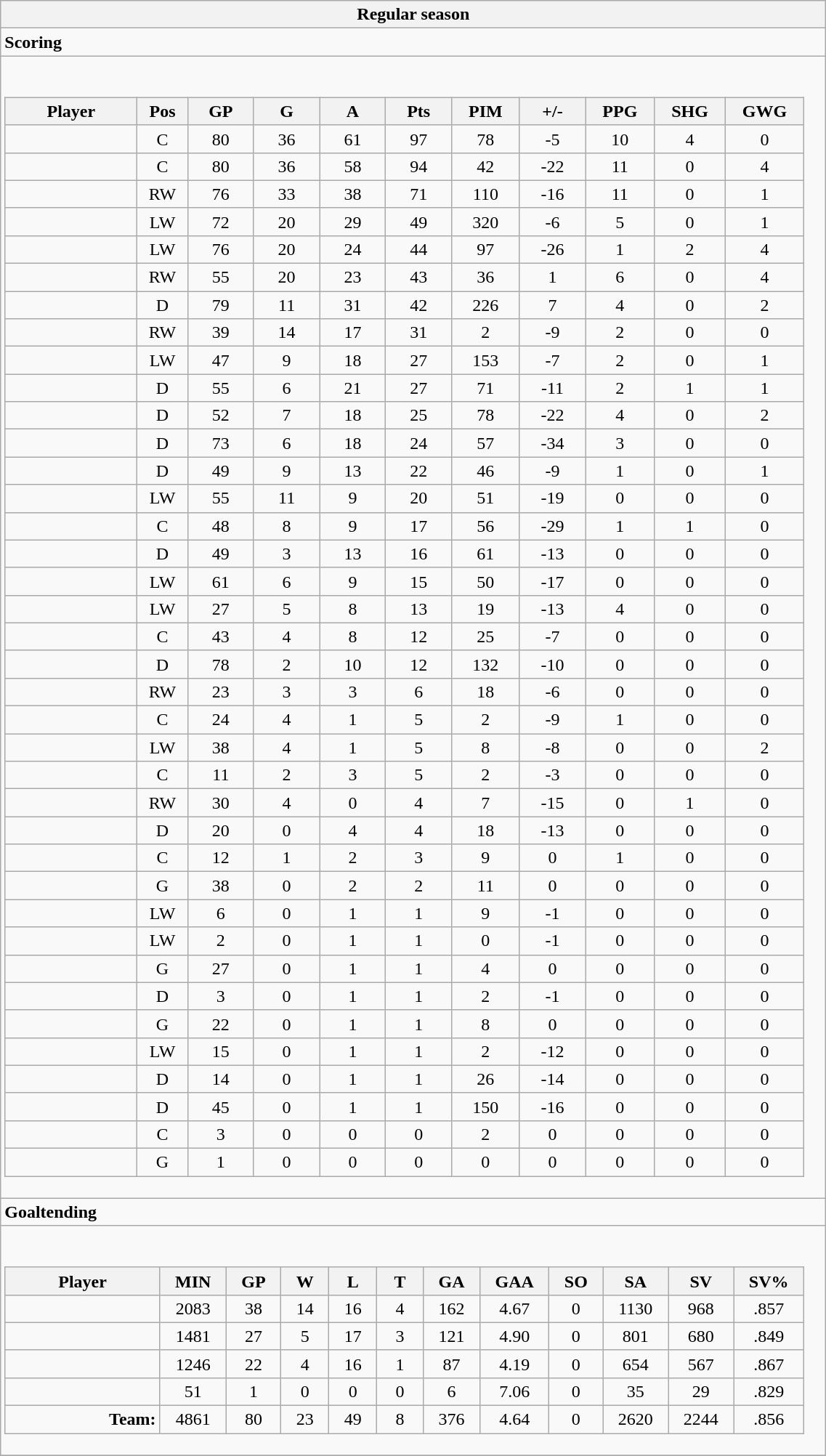<table class="wikitable collapsible" width="60%" border="1">
<tr>
<th>Regular season</th>
</tr>
<tr>
<td class="tocccolors"><strong>Scoring</strong></td>
</tr>
<tr>
<td><br><table class="wikitable sortable">
<tr ALIGN="center">
<th bgcolor="#DDDDFF" width="10%">Player</th>
<th bgcolor="#DDDDFF" width="3%" title="Position">Pos</th>
<th bgcolor="#DDDDFF" width="5%" title="Games played">GP</th>
<th bgcolor="#DDDDFF" width="5%" title="Goals">G</th>
<th bgcolor="#DDDDFF" width="5%" title="Assists">A</th>
<th bgcolor="#DDDDFF" width="5%" title="Points">Pts</th>
<th bgcolor="#DDDDFF" width="5%" title="Penalties in Minutes">PIM</th>
<th bgcolor="#DDDDFF" width="5%" title="Plus/minus">+/-</th>
<th bgcolor="#DDDDFF" width="5%" title="Power play goals">PPG</th>
<th bgcolor="#DDDDFF" width="5%" title="Short-handed goals">SHG</th>
<th bgcolor="#DDDDFF" width="5%" title="Game-winning goals">GWG</th>
</tr>
<tr align="center">
<td align="right"></td>
<td>C</td>
<td>80</td>
<td>36</td>
<td>61</td>
<td>97</td>
<td>78</td>
<td>-5</td>
<td>10</td>
<td>4</td>
<td>0</td>
</tr>
<tr align="center">
<td align="right"></td>
<td>C</td>
<td>80</td>
<td>36</td>
<td>58</td>
<td>94</td>
<td>42</td>
<td>-22</td>
<td>11</td>
<td>0</td>
<td>4</td>
</tr>
<tr align="center">
<td align="right"></td>
<td>RW</td>
<td>76</td>
<td>33</td>
<td>38</td>
<td>71</td>
<td>110</td>
<td>-16</td>
<td>11</td>
<td>0</td>
<td>1</td>
</tr>
<tr align="center">
<td align="right"></td>
<td>LW</td>
<td>72</td>
<td>20</td>
<td>29</td>
<td>49</td>
<td>320</td>
<td>-6</td>
<td>5</td>
<td>0</td>
<td>1</td>
</tr>
<tr align="center">
<td align="right"></td>
<td>LW</td>
<td>76</td>
<td>20</td>
<td>24</td>
<td>44</td>
<td>97</td>
<td>-26</td>
<td>1</td>
<td>2</td>
<td>4</td>
</tr>
<tr align="center">
<td align="right"></td>
<td>RW</td>
<td>55</td>
<td>20</td>
<td>23</td>
<td>43</td>
<td>36</td>
<td>1</td>
<td>6</td>
<td>0</td>
<td>4</td>
</tr>
<tr align="center">
<td align="right"></td>
<td>D</td>
<td>79</td>
<td>11</td>
<td>31</td>
<td>42</td>
<td>226</td>
<td>7</td>
<td>4</td>
<td>0</td>
<td>2</td>
</tr>
<tr align="center">
<td align="right"></td>
<td>RW</td>
<td>39</td>
<td>14</td>
<td>17</td>
<td>31</td>
<td>2</td>
<td>-9</td>
<td>2</td>
<td>0</td>
<td>0</td>
</tr>
<tr align="center">
<td align="right"></td>
<td>LW</td>
<td>47</td>
<td>9</td>
<td>18</td>
<td>27</td>
<td>153</td>
<td>-7</td>
<td>2</td>
<td>0</td>
<td>1</td>
</tr>
<tr align="center">
<td align="right"></td>
<td>D</td>
<td>55</td>
<td>6</td>
<td>21</td>
<td>27</td>
<td>71</td>
<td>-11</td>
<td>2</td>
<td>1</td>
<td>1</td>
</tr>
<tr align="center">
<td align="right"></td>
<td>D</td>
<td>52</td>
<td>7</td>
<td>18</td>
<td>25</td>
<td>78</td>
<td>-22</td>
<td>4</td>
<td>0</td>
<td>2</td>
</tr>
<tr align="center">
<td align="right"></td>
<td>D</td>
<td>73</td>
<td>6</td>
<td>18</td>
<td>24</td>
<td>57</td>
<td>-34</td>
<td>3</td>
<td>0</td>
<td>0</td>
</tr>
<tr align="center">
<td align="right"></td>
<td>D</td>
<td>49</td>
<td>9</td>
<td>13</td>
<td>22</td>
<td>46</td>
<td>-9</td>
<td>1</td>
<td>0</td>
<td>1</td>
</tr>
<tr align="center">
<td align="right"></td>
<td>LW</td>
<td>55</td>
<td>11</td>
<td>9</td>
<td>20</td>
<td>51</td>
<td>-19</td>
<td>0</td>
<td>0</td>
<td>0</td>
</tr>
<tr align="center">
<td align="right"></td>
<td>C</td>
<td>48</td>
<td>8</td>
<td>9</td>
<td>17</td>
<td>56</td>
<td>-29</td>
<td>1</td>
<td>1</td>
<td>0</td>
</tr>
<tr align="center">
<td align="right"></td>
<td>D</td>
<td>49</td>
<td>3</td>
<td>13</td>
<td>16</td>
<td>61</td>
<td>-13</td>
<td>0</td>
<td>0</td>
<td>0</td>
</tr>
<tr align="center">
<td align="right"></td>
<td>LW</td>
<td>61</td>
<td>6</td>
<td>9</td>
<td>15</td>
<td>50</td>
<td>-17</td>
<td>0</td>
<td>0</td>
<td>0</td>
</tr>
<tr align="center">
<td align="right"></td>
<td>LW</td>
<td>27</td>
<td>5</td>
<td>8</td>
<td>13</td>
<td>19</td>
<td>-13</td>
<td>4</td>
<td>0</td>
<td>0</td>
</tr>
<tr align="center">
<td align="right"></td>
<td>C</td>
<td>43</td>
<td>4</td>
<td>8</td>
<td>12</td>
<td>25</td>
<td>-7</td>
<td>0</td>
<td>0</td>
<td>0</td>
</tr>
<tr align="center">
<td align="right"></td>
<td>D</td>
<td>78</td>
<td>2</td>
<td>10</td>
<td>12</td>
<td>132</td>
<td>-10</td>
<td>0</td>
<td>0</td>
<td>0</td>
</tr>
<tr align="center">
<td align="right"></td>
<td>RW</td>
<td>23</td>
<td>3</td>
<td>3</td>
<td>6</td>
<td>18</td>
<td>-6</td>
<td>0</td>
<td>0</td>
<td>0</td>
</tr>
<tr align="center">
<td align="right"></td>
<td>C</td>
<td>24</td>
<td>4</td>
<td>1</td>
<td>5</td>
<td>2</td>
<td>-9</td>
<td>1</td>
<td>0</td>
<td>0</td>
</tr>
<tr align="center">
<td align="right"></td>
<td>LW</td>
<td>38</td>
<td>4</td>
<td>1</td>
<td>5</td>
<td>8</td>
<td>-8</td>
<td>0</td>
<td>0</td>
<td>2</td>
</tr>
<tr align="center">
<td align="right"></td>
<td>C</td>
<td>11</td>
<td>2</td>
<td>3</td>
<td>5</td>
<td>2</td>
<td>-3</td>
<td>0</td>
<td>0</td>
<td>0</td>
</tr>
<tr align="center">
<td align="right"></td>
<td>RW</td>
<td>30</td>
<td>4</td>
<td>0</td>
<td>4</td>
<td>7</td>
<td>-15</td>
<td>0</td>
<td>1</td>
<td>0</td>
</tr>
<tr align="center">
<td align="right"></td>
<td>D</td>
<td>20</td>
<td>0</td>
<td>4</td>
<td>4</td>
<td>18</td>
<td>-13</td>
<td>0</td>
<td>0</td>
<td>0</td>
</tr>
<tr align="center">
<td align="right"></td>
<td>C</td>
<td>12</td>
<td>1</td>
<td>2</td>
<td>3</td>
<td>9</td>
<td>0</td>
<td>1</td>
<td>0</td>
<td>0</td>
</tr>
<tr align="center">
<td align="right"></td>
<td>G</td>
<td>38</td>
<td>0</td>
<td>2</td>
<td>2</td>
<td>11</td>
<td>0</td>
<td>0</td>
<td>0</td>
<td>0</td>
</tr>
<tr align="center">
<td align="right"></td>
<td>LW</td>
<td>6</td>
<td>0</td>
<td>1</td>
<td>1</td>
<td>9</td>
<td>-1</td>
<td>0</td>
<td>0</td>
<td>0</td>
</tr>
<tr align="center">
<td align="right"></td>
<td>LW</td>
<td>2</td>
<td>0</td>
<td>1</td>
<td>1</td>
<td>0</td>
<td>-1</td>
<td>0</td>
<td>0</td>
<td>0</td>
</tr>
<tr align="center">
<td align="right"></td>
<td>G</td>
<td>27</td>
<td>0</td>
<td>1</td>
<td>1</td>
<td>4</td>
<td>0</td>
<td>0</td>
<td>0</td>
<td>0</td>
</tr>
<tr align="center">
<td align="right"></td>
<td>D</td>
<td>3</td>
<td>0</td>
<td>1</td>
<td>1</td>
<td>2</td>
<td>-1</td>
<td>0</td>
<td>0</td>
<td>0</td>
</tr>
<tr align="center">
<td align="right"></td>
<td>G</td>
<td>22</td>
<td>0</td>
<td>1</td>
<td>1</td>
<td>8</td>
<td>0</td>
<td>0</td>
<td>0</td>
<td>0</td>
</tr>
<tr align="center">
<td align="right"></td>
<td>LW</td>
<td>15</td>
<td>0</td>
<td>1</td>
<td>1</td>
<td>2</td>
<td>-12</td>
<td>0</td>
<td>0</td>
<td>0</td>
</tr>
<tr align="center">
<td align="right"></td>
<td>D</td>
<td>14</td>
<td>0</td>
<td>1</td>
<td>1</td>
<td>26</td>
<td>-14</td>
<td>0</td>
<td>0</td>
<td>0</td>
</tr>
<tr align="center">
<td align="right"></td>
<td>D</td>
<td>45</td>
<td>0</td>
<td>1</td>
<td>1</td>
<td>150</td>
<td>-16</td>
<td>0</td>
<td>0</td>
<td>0</td>
</tr>
<tr align="center">
<td align="right"></td>
<td>C</td>
<td>3</td>
<td>0</td>
<td>0</td>
<td>0</td>
<td>2</td>
<td>0</td>
<td>0</td>
<td>0</td>
<td>0</td>
</tr>
<tr align="center">
<td align="right"></td>
<td>G</td>
<td>1</td>
<td>0</td>
<td>0</td>
<td>0</td>
<td>0</td>
<td>0</td>
<td>0</td>
<td>0</td>
<td>0</td>
</tr>
</table>
</td>
</tr>
<tr>
<td class="toccolors"><strong>Goaltending</strong></td>
</tr>
<tr>
<td><br><table class="wikitable sortable">
<tr>
<th bgcolor="#DDDDFF" width="10%">Player</th>
<th width="3%" bgcolor="#DDDDFF" title="Minutes played">MIN</th>
<th width="3%" bgcolor="#DDDDFF" title="Games played in">GP</th>
<th width="3%" bgcolor="#DDDDFF" title="Wins">W</th>
<th width="3%" bgcolor="#DDDDFF"title="Losses">L</th>
<th width="3%" bgcolor="#DDDDFF" title="Ties">T</th>
<th width="3%" bgcolor="#DDDDFF" title="Goals against">GA</th>
<th width="3%" bgcolor="#DDDDFF" title="Goals against average">GAA</th>
<th width="3%" bgcolor="#DDDDFF"title="Shut-outs">SO</th>
<th width="3%" bgcolor="#DDDDFF" title="Shots against">SA</th>
<th width="3%" bgcolor="#DDDDFF" title="Shots saved">SV</th>
<th width="3%" bgcolor="#DDDDFF" title="Save percentage">SV%</th>
</tr>
<tr align="center">
<td align="right"></td>
<td>2083</td>
<td>38</td>
<td>14</td>
<td>16</td>
<td>4</td>
<td>162</td>
<td>4.67</td>
<td>0</td>
<td>1130</td>
<td>968</td>
<td>.857</td>
</tr>
<tr align="center">
<td align="right"></td>
<td>1481</td>
<td>27</td>
<td>5</td>
<td>17</td>
<td>3</td>
<td>121</td>
<td>4.90</td>
<td>0</td>
<td>801</td>
<td>680</td>
<td>.849</td>
</tr>
<tr align="center">
<td align="right"></td>
<td>1246</td>
<td>22</td>
<td>4</td>
<td>16</td>
<td>1</td>
<td>87</td>
<td>4.19</td>
<td>0</td>
<td>654</td>
<td>567</td>
<td>.867</td>
</tr>
<tr align="center">
<td align="right"></td>
<td>51</td>
<td>1</td>
<td>0</td>
<td>0</td>
<td>0</td>
<td>6</td>
<td>7.06</td>
<td>0</td>
<td>35</td>
<td>29</td>
<td>.829</td>
</tr>
<tr align="center">
<td align="right"><strong>Team:</strong></td>
<td>4861</td>
<td>80</td>
<td>23</td>
<td>49</td>
<td>8</td>
<td>376</td>
<td>4.64</td>
<td>0</td>
<td>2620</td>
<td>2244</td>
<td>.856</td>
</tr>
</table>
</td>
</tr>
<tr>
</tr>
</table>
